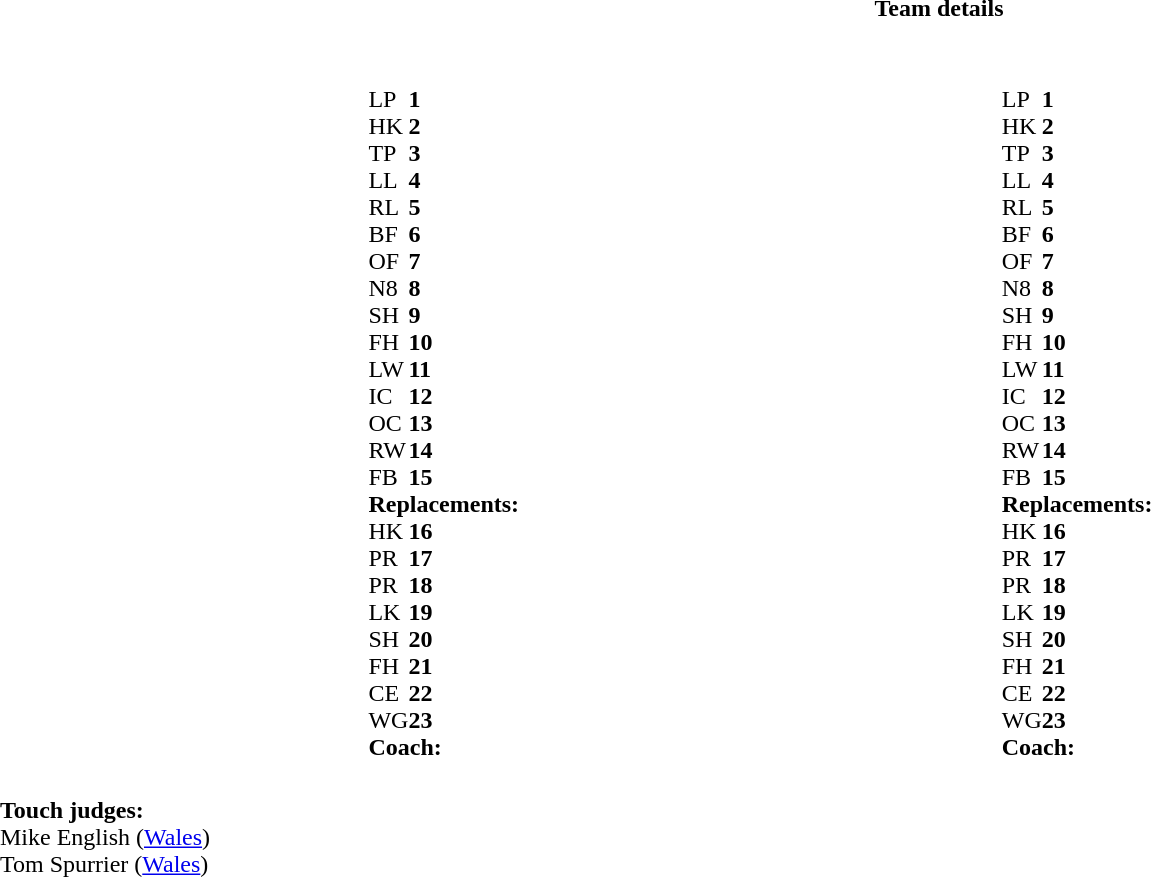<table border="0" width="100%" class="collapsible collapsed" style="text-align: center float:center">
<tr>
<th>Team details</th>
</tr>
<tr>
<td><br><table style="width:80%; horizontal-align: center; padding-left: 10em">
<tr>
<td></td>
<td style="vertical-align: top; width:40%"><br><table cellspacing="0" cellpadding="0">
<tr>
<th width="25"></th>
<th width="25"></th>
</tr>
<tr>
<td>LP</td>
<td><strong>1</strong></td>
<td></td>
</tr>
<tr>
<td>HK</td>
<td><strong>2</strong></td>
<td></td>
</tr>
<tr>
<td>TP</td>
<td><strong>3</strong></td>
<td></td>
</tr>
<tr>
<td>LL</td>
<td><strong>4</strong></td>
<td></td>
</tr>
<tr>
<td>RL</td>
<td><strong>5</strong></td>
<td></td>
</tr>
<tr>
<td>BF</td>
<td><strong>6</strong></td>
<td></td>
</tr>
<tr>
<td>OF</td>
<td><strong>7</strong></td>
<td></td>
</tr>
<tr>
<td>N8</td>
<td><strong>8</strong></td>
<td></td>
</tr>
<tr>
<td>SH</td>
<td><strong>9</strong></td>
<td></td>
</tr>
<tr>
<td>FH</td>
<td><strong>10</strong></td>
<td></td>
</tr>
<tr>
<td>LW</td>
<td><strong>11</strong></td>
<td></td>
</tr>
<tr>
<td>IC</td>
<td><strong>12</strong></td>
<td></td>
</tr>
<tr>
<td>OC</td>
<td><strong>13</strong></td>
<td></td>
</tr>
<tr>
<td>RW</td>
<td><strong>14</strong></td>
<td></td>
</tr>
<tr>
<td>FB</td>
<td><strong>15</strong></td>
<td></td>
</tr>
<tr>
<td colspan="4"><strong>Replacements:</strong></td>
</tr>
<tr>
<td>HK</td>
<td><strong>16</strong></td>
<td></td>
</tr>
<tr>
<td>PR</td>
<td><strong>17</strong></td>
<td></td>
</tr>
<tr>
<td>PR</td>
<td><strong>18</strong></td>
<td></td>
</tr>
<tr>
<td>LK</td>
<td><strong>19</strong></td>
<td></td>
</tr>
<tr>
<td>SH</td>
<td><strong>20</strong></td>
<td></td>
</tr>
<tr>
<td>FH</td>
<td><strong>21</strong></td>
<td></td>
</tr>
<tr>
<td>CE</td>
<td><strong>22</strong></td>
<td></td>
</tr>
<tr>
<td>WG</td>
<td><strong>23</strong></td>
<td></td>
</tr>
<tr>
<td colspan="4"><strong>Coach:</strong></td>
</tr>
<tr>
<td colspan="4"></td>
</tr>
</table>
</td>
<td style="vertical-align:top"></td>
<td style="vertical-align: top; width:40%"><br><table cellspacing="0" cellpadding="0">
<tr>
<th width="25"></th>
<th width="25"></th>
</tr>
<tr>
<td>LP</td>
<td><strong>1</strong></td>
<td></td>
</tr>
<tr>
<td>HK</td>
<td><strong>2</strong></td>
<td></td>
</tr>
<tr>
<td>TP</td>
<td><strong>3</strong></td>
<td></td>
</tr>
<tr>
<td>LL</td>
<td><strong>4</strong></td>
<td></td>
</tr>
<tr>
<td>RL</td>
<td><strong>5</strong></td>
<td></td>
</tr>
<tr>
<td>BF</td>
<td><strong>6</strong></td>
<td></td>
</tr>
<tr>
<td>OF</td>
<td><strong>7</strong></td>
<td></td>
</tr>
<tr>
<td>N8</td>
<td><strong>8</strong></td>
<td></td>
</tr>
<tr>
<td>SH</td>
<td><strong>9</strong></td>
<td></td>
</tr>
<tr>
<td>FH</td>
<td><strong>10</strong></td>
<td></td>
</tr>
<tr>
<td>LW</td>
<td><strong>11</strong></td>
<td></td>
</tr>
<tr>
<td>IC</td>
<td><strong>12</strong></td>
<td></td>
</tr>
<tr>
<td>OC</td>
<td><strong>13</strong></td>
<td></td>
</tr>
<tr>
<td>RW</td>
<td><strong>14</strong></td>
<td></td>
</tr>
<tr>
<td>FB</td>
<td><strong>15</strong></td>
<td></td>
</tr>
<tr>
<td colspan="4"><strong>Replacements:</strong></td>
</tr>
<tr>
<td>HK</td>
<td><strong>16</strong></td>
<td></td>
</tr>
<tr>
<td>PR</td>
<td><strong>17</strong></td>
<td></td>
</tr>
<tr>
<td>PR</td>
<td><strong>18</strong></td>
<td></td>
</tr>
<tr>
<td>LK</td>
<td><strong>19</strong></td>
<td></td>
</tr>
<tr>
<td>SH</td>
<td><strong>20</strong></td>
<td></td>
</tr>
<tr>
<td>FH</td>
<td><strong>21</strong></td>
<td></td>
</tr>
<tr>
<td>CE</td>
<td><strong>22</strong></td>
<td></td>
</tr>
<tr>
<td>WG</td>
<td><strong>23</strong></td>
<td></td>
</tr>
<tr>
<td colspan="4"><strong>Coach:</strong></td>
</tr>
<tr>
<td colspan="4"></td>
</tr>
</table>
</td>
</tr>
</table>
<table style="width:100%">
<tr>
<td><br><strong>Touch judges:</strong>
<br>Mike English (<a href='#'>Wales</a>)
<br>Tom Spurrier (<a href='#'>Wales</a>)</td>
</tr>
</table>
</td>
</tr>
</table>
